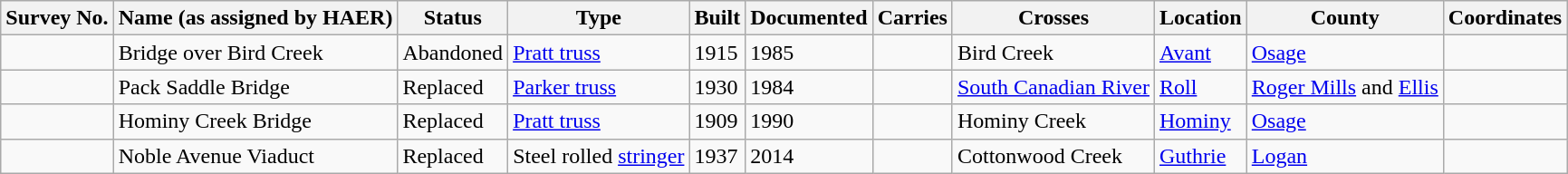<table class="wikitable sortable">
<tr>
<th>Survey No.</th>
<th>Name (as assigned by HAER)</th>
<th>Status</th>
<th>Type</th>
<th>Built</th>
<th>Documented</th>
<th>Carries</th>
<th>Crosses</th>
<th>Location</th>
<th>County</th>
<th>Coordinates</th>
</tr>
<tr>
<td></td>
<td>Bridge over Bird Creek</td>
<td>Abandoned</td>
<td><a href='#'>Pratt truss</a></td>
<td>1915</td>
<td>1985</td>
<td></td>
<td>Bird Creek</td>
<td><a href='#'>Avant</a></td>
<td><a href='#'>Osage</a></td>
<td></td>
</tr>
<tr>
<td></td>
<td>Pack Saddle Bridge</td>
<td>Replaced</td>
<td><a href='#'>Parker truss</a></td>
<td>1930</td>
<td>1984</td>
<td></td>
<td><a href='#'>South Canadian River</a></td>
<td><a href='#'>Roll</a></td>
<td><a href='#'>Roger Mills</a> and <a href='#'>Ellis</a></td>
<td></td>
</tr>
<tr>
<td></td>
<td>Hominy Creek Bridge</td>
<td>Replaced</td>
<td><a href='#'>Pratt truss</a></td>
<td>1909</td>
<td>1990</td>
<td></td>
<td>Hominy Creek</td>
<td><a href='#'>Hominy</a></td>
<td><a href='#'>Osage</a></td>
<td></td>
</tr>
<tr>
<td></td>
<td>Noble Avenue Viaduct</td>
<td>Replaced</td>
<td>Steel rolled <a href='#'>stringer</a></td>
<td>1937</td>
<td>2014</td>
<td></td>
<td>Cottonwood Creek</td>
<td><a href='#'>Guthrie</a></td>
<td><a href='#'>Logan</a></td>
<td></td>
</tr>
</table>
